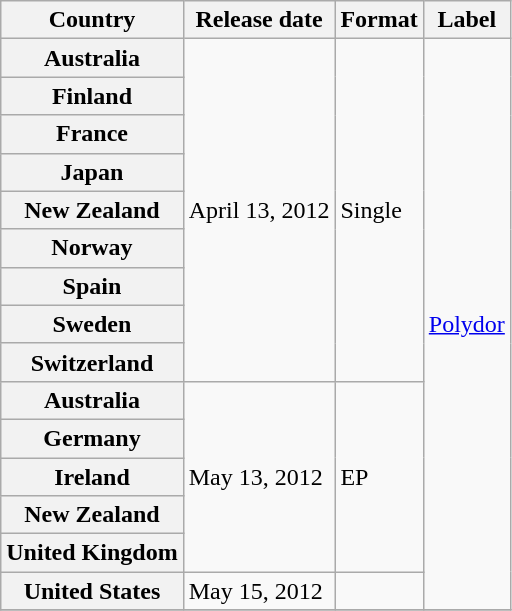<table class="wikitable plainrowheaders">
<tr>
<th scope="col">Country</th>
<th scope="col">Release date</th>
<th scope="col">Format</th>
<th scope="col">Label</th>
</tr>
<tr>
<th scope="row">Australia</th>
<td rowspan="9">April 13, 2012</td>
<td rowspan="9">Single</td>
<td rowspan="15"><a href='#'>Polydor</a></td>
</tr>
<tr>
<th scope="row">Finland</th>
</tr>
<tr>
<th scope="row">France</th>
</tr>
<tr>
<th scope="row">Japan</th>
</tr>
<tr>
<th scope="row">New Zealand</th>
</tr>
<tr>
<th scope="row">Norway</th>
</tr>
<tr>
<th scope="row">Spain</th>
</tr>
<tr>
<th scope="row">Sweden</th>
</tr>
<tr>
<th scope="row">Switzerland</th>
</tr>
<tr>
<th scope="row">Australia</th>
<td rowspan="5">May 13, 2012</td>
<td rowspan="5">EP</td>
</tr>
<tr>
<th scope="row">Germany</th>
</tr>
<tr>
<th scope="row">Ireland</th>
</tr>
<tr>
<th scope="row">New Zealand</th>
</tr>
<tr>
<th scope="row">United Kingdom</th>
</tr>
<tr>
<th scope="row">United States</th>
<td rowspan="1">May 15, 2012</td>
<td rowspan="1"></td>
</tr>
<tr>
</tr>
</table>
